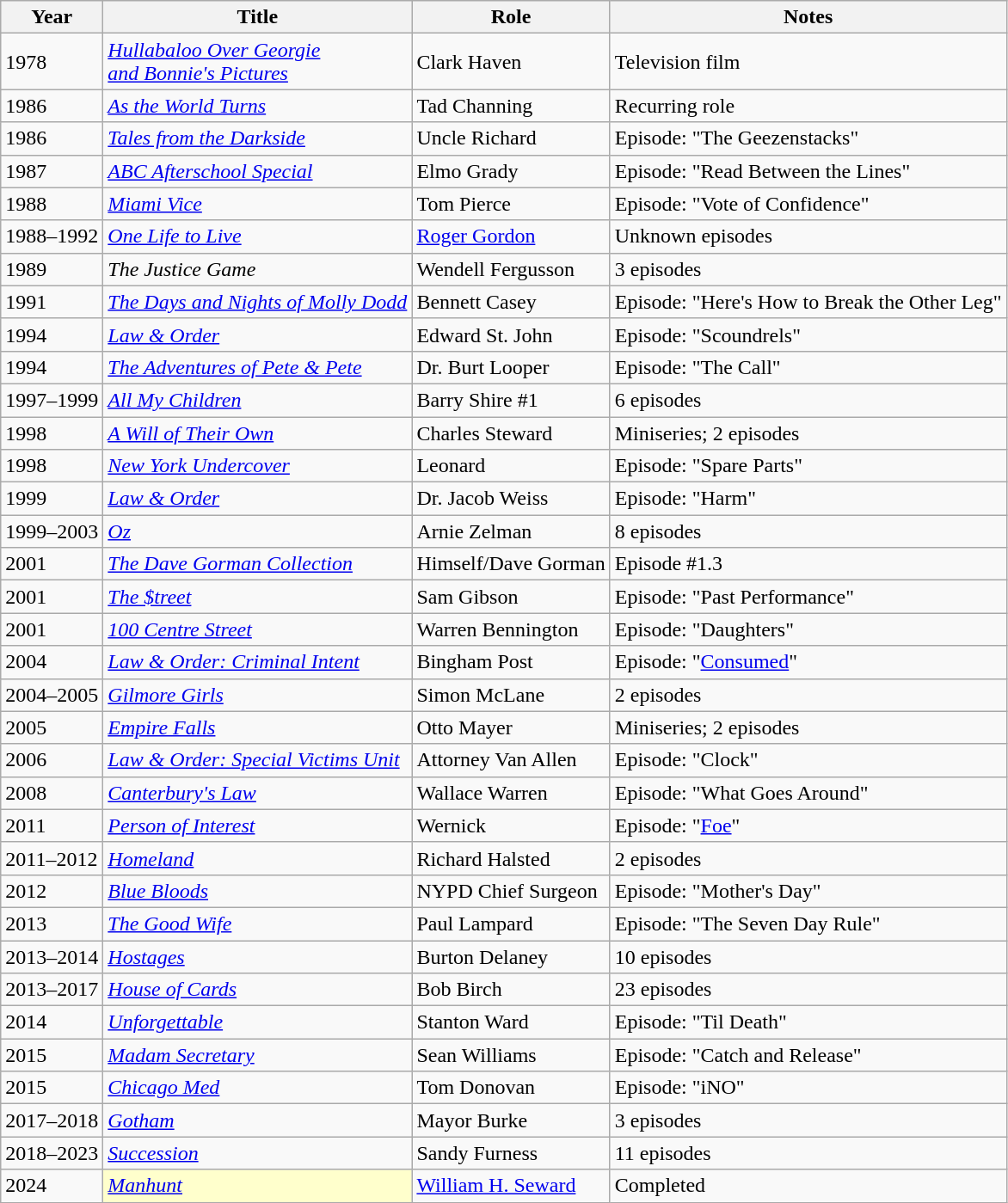<table class="wikitable sortable">
<tr>
<th>Year</th>
<th>Title</th>
<th>Role</th>
<th>Notes</th>
</tr>
<tr>
<td>1978</td>
<td><em><a href='#'>Hullabaloo Over Georgie <br>and Bonnie's Pictures</a></em></td>
<td>Clark Haven</td>
<td>Television film</td>
</tr>
<tr>
<td>1986</td>
<td><em><a href='#'>As the World Turns</a></em></td>
<td>Tad Channing</td>
<td>Recurring role</td>
</tr>
<tr>
<td>1986</td>
<td><em><a href='#'>Tales from the Darkside</a></em></td>
<td>Uncle Richard</td>
<td>Episode: "The Geezenstacks"</td>
</tr>
<tr>
<td>1987</td>
<td><em><a href='#'>ABC Afterschool Special</a></em></td>
<td>Elmo Grady</td>
<td>Episode: "Read Between the Lines"</td>
</tr>
<tr>
<td>1988</td>
<td><em><a href='#'>Miami Vice</a></em></td>
<td>Tom Pierce</td>
<td>Episode: "Vote of Confidence"</td>
</tr>
<tr>
<td>1988–1992</td>
<td><em><a href='#'>One Life to Live</a></em></td>
<td><a href='#'>Roger Gordon</a></td>
<td>Unknown episodes</td>
</tr>
<tr>
<td>1989</td>
<td><em>The Justice Game</em></td>
<td>Wendell Fergusson</td>
<td>3 episodes</td>
</tr>
<tr>
<td>1991</td>
<td><em><a href='#'>The Days and Nights of Molly Dodd</a></em></td>
<td>Bennett Casey</td>
<td>Episode: "Here's How to Break the Other Leg"</td>
</tr>
<tr>
<td>1994</td>
<td><em><a href='#'>Law & Order</a></em></td>
<td>Edward St. John</td>
<td>Episode: "Scoundrels"</td>
</tr>
<tr>
<td>1994</td>
<td><em><a href='#'>The Adventures of Pete & Pete</a></em></td>
<td>Dr. Burt Looper</td>
<td>Episode: "The Call"</td>
</tr>
<tr>
<td>1997–1999</td>
<td><em><a href='#'>All My Children</a></em></td>
<td>Barry Shire #1</td>
<td>6 episodes</td>
</tr>
<tr>
<td>1998</td>
<td><em><a href='#'>A Will of Their Own</a></em></td>
<td>Charles Steward</td>
<td>Miniseries; 2 episodes</td>
</tr>
<tr>
<td>1998</td>
<td><em><a href='#'>New York Undercover</a></em></td>
<td>Leonard</td>
<td>Episode: "Spare Parts"</td>
</tr>
<tr>
<td>1999</td>
<td><em><a href='#'>Law & Order</a></em></td>
<td>Dr. Jacob Weiss</td>
<td>Episode: "Harm"</td>
</tr>
<tr>
<td>1999–2003</td>
<td><em><a href='#'>Oz</a></em></td>
<td>Arnie Zelman</td>
<td>8 episodes</td>
</tr>
<tr>
<td>2001</td>
<td><a href='#'><em>The Dave Gorman Collection</em></a></td>
<td>Himself/Dave Gorman</td>
<td>Episode #1.3</td>
</tr>
<tr>
<td>2001</td>
<td><em><a href='#'>The $treet</a></em></td>
<td>Sam Gibson</td>
<td>Episode: "Past Performance"</td>
</tr>
<tr>
<td>2001</td>
<td><em><a href='#'>100 Centre Street</a></em></td>
<td>Warren Bennington</td>
<td>Episode: "Daughters"</td>
</tr>
<tr>
<td>2004</td>
<td><em><a href='#'>Law & Order: Criminal Intent</a></em></td>
<td>Bingham Post</td>
<td>Episode: "<a href='#'>Consumed</a>"</td>
</tr>
<tr>
<td>2004–2005</td>
<td><em><a href='#'>Gilmore Girls</a></em></td>
<td>Simon McLane</td>
<td>2 episodes</td>
</tr>
<tr>
<td>2005</td>
<td><em><a href='#'>Empire Falls</a></em></td>
<td>Otto Mayer</td>
<td>Miniseries; 2 episodes</td>
</tr>
<tr>
<td>2006</td>
<td><em><a href='#'>Law & Order: Special Victims Unit</a></em></td>
<td>Attorney Van Allen</td>
<td>Episode: "Clock"</td>
</tr>
<tr>
<td>2008</td>
<td><em><a href='#'>Canterbury's Law</a></em></td>
<td>Wallace Warren</td>
<td>Episode: "What Goes Around"</td>
</tr>
<tr>
<td>2011</td>
<td><em><a href='#'>Person of Interest</a></em></td>
<td>Wernick</td>
<td>Episode: "<a href='#'>Foe</a>"</td>
</tr>
<tr>
<td>2011–2012</td>
<td><em><a href='#'>Homeland</a></em></td>
<td>Richard Halsted</td>
<td>2 episodes</td>
</tr>
<tr>
<td>2012</td>
<td><em><a href='#'>Blue Bloods</a></em></td>
<td>NYPD Chief Surgeon</td>
<td>Episode: "Mother's Day"</td>
</tr>
<tr>
<td>2013</td>
<td><em><a href='#'>The Good Wife</a></em></td>
<td>Paul Lampard</td>
<td>Episode: "The Seven Day Rule"</td>
</tr>
<tr>
<td>2013–2014</td>
<td><em><a href='#'>Hostages</a></em></td>
<td>Burton Delaney</td>
<td>10 episodes</td>
</tr>
<tr>
<td>2013–2017</td>
<td><em><a href='#'>House of Cards</a></em></td>
<td>Bob Birch</td>
<td>23 episodes</td>
</tr>
<tr>
<td>2014</td>
<td><em><a href='#'>Unforgettable</a></em></td>
<td>Stanton Ward</td>
<td>Episode: "Til Death"</td>
</tr>
<tr>
<td>2015</td>
<td><em><a href='#'>Madam Secretary</a></em></td>
<td>Sean Williams</td>
<td>Episode: "Catch and Release"</td>
</tr>
<tr>
<td>2015</td>
<td><em><a href='#'>Chicago Med</a></em></td>
<td>Tom Donovan</td>
<td>Episode: "iNO"</td>
</tr>
<tr>
<td>2017–2018</td>
<td><em><a href='#'>Gotham</a></em></td>
<td>Mayor Burke</td>
<td>3 episodes</td>
</tr>
<tr>
<td>2018–2023</td>
<td><em><a href='#'>Succession</a></em></td>
<td>Sandy Furness</td>
<td>11 episodes</td>
</tr>
<tr>
<td>2024</td>
<td style="background:#FFFFCC;"><em><a href='#'>Manhunt</a></em> </td>
<td><a href='#'>William H. Seward</a></td>
<td>Completed</td>
</tr>
</table>
